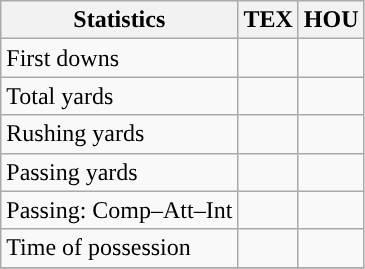<table class="wikitable" style="float: left;">
<tr>
<th>Statistics</th>
<th>TEX</th>
<th>HOU</th>
</tr>
<tr>
<td>First downs</td>
<td></td>
<td></td>
</tr>
<tr>
<td>Total yards</td>
<td></td>
<td></td>
</tr>
<tr>
<td>Rushing yards</td>
<td></td>
<td></td>
</tr>
<tr>
<td>Passing yards</td>
<td></td>
<td></td>
</tr>
<tr>
<td>Passing: Comp–Att–Int</td>
<td></td>
<td></td>
</tr>
<tr>
<td>Time of possession</td>
<td></td>
<td></td>
</tr>
<tr>
</tr>
</table>
